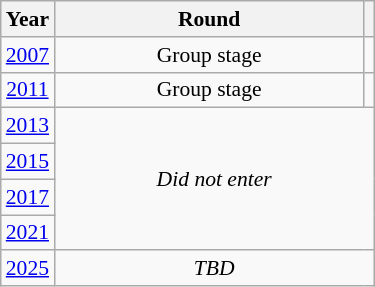<table class="wikitable" style="text-align: center; font-size:90%">
<tr>
<th>Year</th>
<th style="width:200px">Round</th>
<th></th>
</tr>
<tr>
<td><a href='#'>2007</a></td>
<td>Group stage</td>
<td></td>
</tr>
<tr>
<td><a href='#'>2011</a></td>
<td>Group stage</td>
<td></td>
</tr>
<tr>
<td><a href='#'>2013</a></td>
<td colspan="2" rowspan="4"><em>Did not enter</em></td>
</tr>
<tr>
<td><a href='#'>2015</a></td>
</tr>
<tr>
<td><a href='#'>2017</a></td>
</tr>
<tr>
<td><a href='#'>2021</a></td>
</tr>
<tr>
<td><a href='#'>2025</a></td>
<td colspan="2"><em>TBD</em></td>
</tr>
</table>
